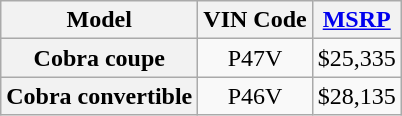<table class=wikitable>
<tr>
<th>Model</th>
<th>VIN Code</th>
<th><a href='#'>MSRP</a></th>
</tr>
<tr>
<th>Cobra coupe</th>
<td align=center>P47V</td>
<td align=left>$25,335</td>
</tr>
<tr>
<th>Cobra convertible</th>
<td align=center>P46V</td>
<td align=left>$28,135</td>
</tr>
</table>
